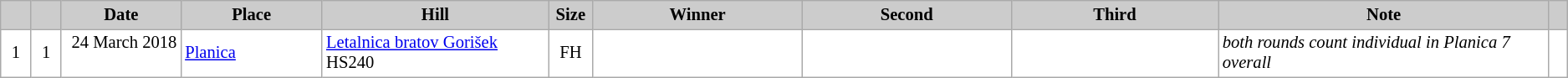<table class="wikitable plainrowheaders" style="background:#fff; font-size:86%; line-height:16px; border:gray solid 1px; border-collapse:collapse;">
<tr style="background:#ccc; text-align:center;">
<th scope="col" style="background:#ccc;" width=20px;"></th>
<th scope="col" style="background:#ccc;" width=20px;"></th>
<th scope="col" style="background:#ccc;" width=100px;">Date</th>
<th scope="col" style="background:#ccc;" width=120px;">Place</th>
<th scope="col" style="background:#ccc;" width=200px;">Hill</th>
<th scope="col" style="background:#ccc;" width=30px;">Size</th>
<th scope="col" style="background:#ccc;" width=185px;">Winner</th>
<th scope="col" style="background:#ccc;" width=185px;">Second</th>
<th scope="col" style="background:#ccc;" width=185px;">Third</th>
<th scope="col" style="background:#ccc;" width=300px;">Note</th>
<th scope="col" style="background:#ccc;" width=10px;"></th>
</tr>
<tr>
<td align=center>1</td>
<td align=center>1</td>
<td align=right>24 March 2018  </td>
<td> <a href='#'>Planica</a></td>
<td><a href='#'>Letalnica bratov Gorišek</a> HS240</td>
<td align=center>FH</td>
<td></td>
<td></td>
<td></td>
<td><em>both rounds count individual in Planica 7 overall</em></td>
<td></td>
</tr>
</table>
